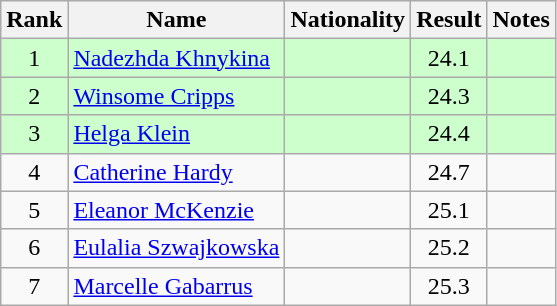<table class="wikitable sortable" style="text-align:center">
<tr>
<th>Rank</th>
<th>Name</th>
<th>Nationality</th>
<th>Result</th>
<th>Notes</th>
</tr>
<tr bgcolor=ccffcc>
<td>1</td>
<td align="left"><a href='#'>Nadezhda Khnykina</a></td>
<td align="left"></td>
<td>24.1</td>
<td></td>
</tr>
<tr bgcolor=ccffcc>
<td>2</td>
<td align="left"><a href='#'>Winsome Cripps</a></td>
<td align="left"></td>
<td>24.3</td>
<td></td>
</tr>
<tr bgcolor=ccffcc>
<td>3</td>
<td align="left"><a href='#'>Helga Klein</a></td>
<td align="left"></td>
<td>24.4</td>
<td></td>
</tr>
<tr>
<td>4</td>
<td align="left"><a href='#'>Catherine Hardy</a></td>
<td align="left"></td>
<td>24.7</td>
<td></td>
</tr>
<tr>
<td>5</td>
<td align="left"><a href='#'>Eleanor McKenzie</a></td>
<td align="left"></td>
<td>25.1</td>
<td></td>
</tr>
<tr>
<td>6</td>
<td align="left"><a href='#'>Eulalia Szwajkowska</a></td>
<td align="left"></td>
<td>25.2</td>
<td></td>
</tr>
<tr>
<td>7</td>
<td align="left"><a href='#'>Marcelle Gabarrus</a></td>
<td align="left"></td>
<td>25.3</td>
<td></td>
</tr>
</table>
